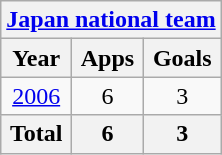<table class="wikitable" style="text-align:center">
<tr>
<th colspan=3><a href='#'>Japan national team</a></th>
</tr>
<tr>
<th>Year</th>
<th>Apps</th>
<th>Goals</th>
</tr>
<tr>
<td><a href='#'>2006</a></td>
<td>6</td>
<td>3</td>
</tr>
<tr>
<th>Total</th>
<th>6</th>
<th>3</th>
</tr>
</table>
